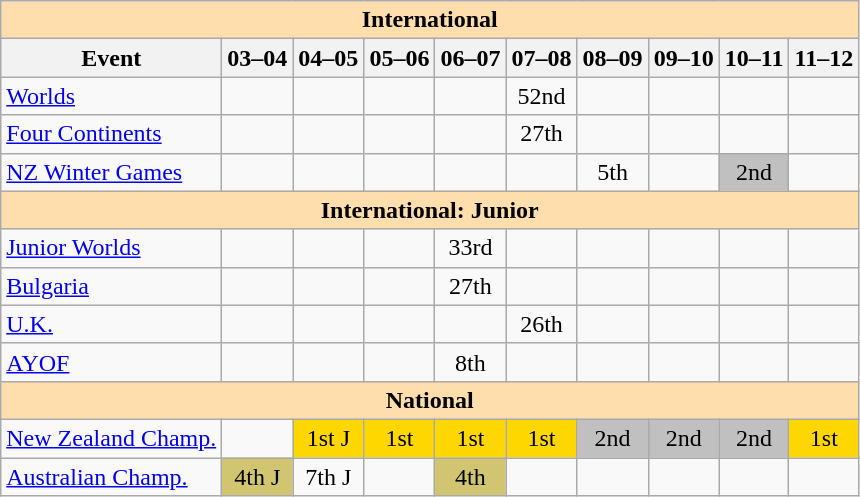<table class="wikitable" style="text-align:center">
<tr>
<th colspan="10" style="background-color: #ffdead; " align="center">International</th>
</tr>
<tr>
<th>Event</th>
<th>03–04</th>
<th>04–05</th>
<th>05–06</th>
<th>06–07</th>
<th>07–08</th>
<th>08–09</th>
<th>09–10</th>
<th>10–11</th>
<th>11–12</th>
</tr>
<tr>
<td align=left><a href='#'>Worlds</a></td>
<td></td>
<td></td>
<td></td>
<td></td>
<td>52nd</td>
<td></td>
<td></td>
<td></td>
<td></td>
</tr>
<tr>
<td align=left><a href='#'>Four Continents</a></td>
<td></td>
<td></td>
<td></td>
<td></td>
<td>27th</td>
<td></td>
<td></td>
<td></td>
<td></td>
</tr>
<tr>
<td align=left><a href='#'>NZ Winter Games</a></td>
<td></td>
<td></td>
<td></td>
<td></td>
<td></td>
<td>5th</td>
<td></td>
<td bgcolor=silver>2nd</td>
<td></td>
</tr>
<tr>
<th colspan="10" style="background-color: #ffdead; " align="center">International: Junior</th>
</tr>
<tr>
<td align=left><a href='#'>Junior Worlds</a></td>
<td></td>
<td></td>
<td></td>
<td>33rd</td>
<td></td>
<td></td>
<td></td>
<td></td>
<td></td>
</tr>
<tr>
<td align=left> <a href='#'>Bulgaria</a></td>
<td></td>
<td></td>
<td></td>
<td>27th</td>
<td></td>
<td></td>
<td></td>
<td></td>
<td></td>
</tr>
<tr>
<td align=left> <a href='#'>U.K.</a></td>
<td></td>
<td></td>
<td></td>
<td></td>
<td>26th</td>
<td></td>
<td></td>
<td></td>
<td></td>
</tr>
<tr>
<td align=left><a href='#'>AYOF</a></td>
<td></td>
<td></td>
<td></td>
<td>8th</td>
<td></td>
<td></td>
<td></td>
<td></td>
<td></td>
</tr>
<tr>
<th colspan="10" style="background-color: #ffdead; " align="center">National</th>
</tr>
<tr>
<td align=left><a href='#'>New Zealand Champ.</a></td>
<td></td>
<td bgcolor=gold>1st J</td>
<td bgcolor=gold>1st</td>
<td bgcolor=gold>1st</td>
<td bgcolor=gold>1st</td>
<td bgcolor=silver>2nd</td>
<td bgcolor=silver>2nd</td>
<td bgcolor=silver>2nd</td>
<td bgcolor=gold>1st</td>
</tr>
<tr>
<td align=left><a href='#'>Australian Champ.</a></td>
<td bgcolor=d1c571>4th J</td>
<td>7th J</td>
<td></td>
<td bgcolor=d1c571>4th</td>
<td></td>
<td></td>
<td></td>
<td></td>
<td></td>
</tr>
</table>
